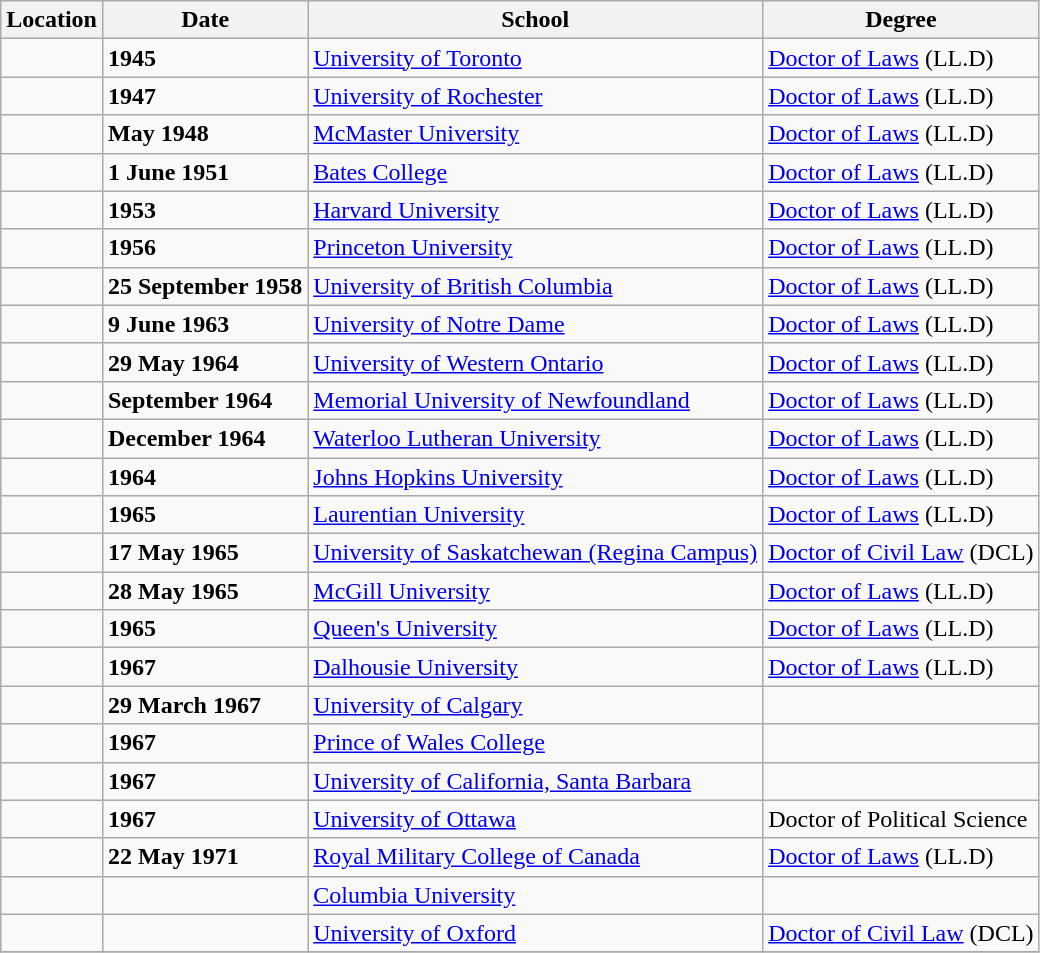<table class="wikitable">
<tr>
<th>Location</th>
<th>Date</th>
<th>School</th>
<th>Degree</th>
</tr>
<tr>
<td></td>
<td><strong>1945</strong></td>
<td><a href='#'>University of Toronto</a></td>
<td><a href='#'>Doctor of Laws</a> (LL.D)</td>
</tr>
<tr>
<td></td>
<td><strong>1947</strong></td>
<td><a href='#'>University of Rochester</a></td>
<td><a href='#'>Doctor of Laws</a> (LL.D)</td>
</tr>
<tr>
<td></td>
<td><strong>May 1948</strong></td>
<td><a href='#'>McMaster University</a></td>
<td><a href='#'>Doctor of Laws</a> (LL.D)</td>
</tr>
<tr>
<td></td>
<td><strong>1 June 1951</strong></td>
<td><a href='#'>Bates College</a></td>
<td><a href='#'>Doctor of Laws</a> (LL.D)</td>
</tr>
<tr>
<td></td>
<td><strong>1953</strong></td>
<td><a href='#'>Harvard University</a></td>
<td><a href='#'>Doctor of Laws</a> (LL.D)</td>
</tr>
<tr>
<td></td>
<td><strong>1956</strong></td>
<td><a href='#'>Princeton University</a></td>
<td><a href='#'>Doctor of Laws</a> (LL.D)</td>
</tr>
<tr>
<td></td>
<td><strong>25 September 1958</strong></td>
<td><a href='#'>University of British Columbia</a></td>
<td><a href='#'>Doctor of Laws</a> (LL.D)<br></td>
</tr>
<tr>
<td></td>
<td><strong>9 June 1963</strong></td>
<td><a href='#'>University of Notre Dame</a></td>
<td><a href='#'>Doctor of Laws</a> (LL.D)</td>
</tr>
<tr>
<td></td>
<td><strong>29 May 1964</strong></td>
<td><a href='#'>University of Western Ontario</a></td>
<td><a href='#'>Doctor of Laws</a> (LL.D)</td>
</tr>
<tr>
<td></td>
<td><strong>September 1964</strong></td>
<td><a href='#'>Memorial University of Newfoundland</a></td>
<td><a href='#'>Doctor of Laws</a> (LL.D)</td>
</tr>
<tr>
<td></td>
<td><strong>December 1964</strong></td>
<td><a href='#'>Waterloo Lutheran University</a></td>
<td><a href='#'>Doctor of Laws</a> (LL.D)</td>
</tr>
<tr>
<td></td>
<td><strong>1964</strong></td>
<td><a href='#'>Johns Hopkins University</a></td>
<td><a href='#'>Doctor of Laws</a> (LL.D)</td>
</tr>
<tr>
<td></td>
<td><strong>1965</strong></td>
<td><a href='#'>Laurentian University</a></td>
<td><a href='#'>Doctor of Laws</a> (LL.D)</td>
</tr>
<tr>
<td></td>
<td><strong>17 May 1965</strong></td>
<td><a href='#'>University of Saskatchewan (Regina Campus)</a></td>
<td><a href='#'>Doctor of Civil Law</a> (DCL)</td>
</tr>
<tr>
<td></td>
<td><strong>28 May 1965</strong></td>
<td><a href='#'>McGill University</a></td>
<td><a href='#'>Doctor of Laws</a> (LL.D)</td>
</tr>
<tr>
<td></td>
<td><strong>1965</strong></td>
<td><a href='#'>Queen's University</a></td>
<td><a href='#'>Doctor of Laws</a> (LL.D)</td>
</tr>
<tr>
<td></td>
<td><strong>1967</strong></td>
<td><a href='#'>Dalhousie University</a></td>
<td><a href='#'>Doctor of Laws</a> (LL.D)</td>
</tr>
<tr>
<td></td>
<td><strong>29 March 1967</strong></td>
<td><a href='#'>University of Calgary</a></td>
<td></td>
</tr>
<tr>
<td></td>
<td><strong>1967</strong></td>
<td><a href='#'>Prince of Wales College</a></td>
<td></td>
</tr>
<tr>
<td></td>
<td><strong>1967</strong></td>
<td><a href='#'>University of California, Santa Barbara</a></td>
<td></td>
</tr>
<tr>
<td></td>
<td><strong>1967</strong></td>
<td><a href='#'>University of Ottawa</a></td>
<td>Doctor of Political Science</td>
</tr>
<tr>
<td></td>
<td><strong>22 May 1971</strong></td>
<td><a href='#'>Royal Military College of Canada</a></td>
<td><a href='#'>Doctor of Laws</a> (LL.D)</td>
</tr>
<tr>
<td></td>
<td></td>
<td><a href='#'>Columbia University</a></td>
<td></td>
</tr>
<tr>
<td></td>
<td></td>
<td><a href='#'>University of Oxford</a></td>
<td><a href='#'>Doctor of Civil Law</a> (DCL)</td>
</tr>
<tr>
</tr>
</table>
